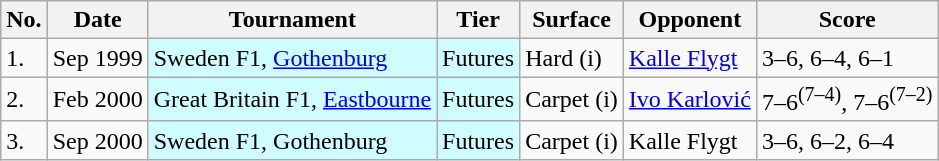<table class="sortable wikitable">
<tr>
<th class="unsortable">No.</th>
<th>Date</th>
<th>Tournament</th>
<th>Tier</th>
<th>Surface</th>
<th>Opponent</th>
<th class="unsortable">Score</th>
</tr>
<tr>
<td>1.</td>
<td>Sep 1999</td>
<td style="background:#cffcff;">Sweden F1, <a href='#'>Gothenburg</a></td>
<td style="background:#cffcff;">Futures</td>
<td>Hard (i)</td>
<td> <a href='#'>Kalle Flygt</a></td>
<td>3–6, 6–4, 6–1</td>
</tr>
<tr>
<td>2.</td>
<td>Feb 2000</td>
<td style="background:#cffcff;">Great Britain F1, <a href='#'>Eastbourne</a></td>
<td style="background:#cffcff;">Futures</td>
<td>Carpet (i)</td>
<td> <a href='#'>Ivo Karlović</a></td>
<td>7–6<sup>(7–4)</sup>, 7–6<sup>(7–2)</sup></td>
</tr>
<tr>
<td>3.</td>
<td>Sep 2000</td>
<td style="background:#cffcff;">Sweden F1, Gothenburg</td>
<td style="background:#cffcff;">Futures</td>
<td>Carpet (i)</td>
<td> Kalle Flygt</td>
<td>3–6, 6–2, 6–4</td>
</tr>
</table>
